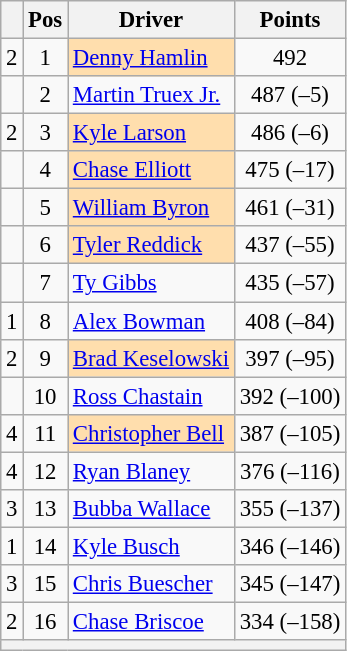<table class="wikitable" style="font-size: 95%;">
<tr>
<th></th>
<th>Pos</th>
<th>Driver</th>
<th>Points</th>
</tr>
<tr>
<td align="left"> 2</td>
<td style="text-align:center;">1</td>
<td style="background:#FFDEAD;"><a href='#'>Denny Hamlin</a></td>
<td style="text-align:center;">492</td>
</tr>
<tr>
<td align="left"></td>
<td style="text-align:center;">2</td>
<td><a href='#'>Martin Truex Jr.</a></td>
<td style="text-align:center;">487 (–5)</td>
</tr>
<tr>
<td align="left"> 2</td>
<td style="text-align:center;">3</td>
<td style="background:#FFDEAD;"><a href='#'>Kyle Larson</a></td>
<td style="text-align:center;">486 (–6)</td>
</tr>
<tr>
<td align="left"></td>
<td style="text-align:center;">4</td>
<td style="background:#FFDEAD;"><a href='#'>Chase Elliott</a></td>
<td style="text-align:center;">475 (–17)</td>
</tr>
<tr>
<td align="left"></td>
<td style="text-align:center;">5</td>
<td style="background:#FFDEAD;"><a href='#'>William Byron</a></td>
<td style="text-align:center;">461 (–31)</td>
</tr>
<tr>
<td align="left"></td>
<td style="text-align:center;">6</td>
<td style="background:#FFDEAD;"><a href='#'>Tyler Reddick</a></td>
<td style="text-align:center;">437 (–55)</td>
</tr>
<tr>
<td align="left"></td>
<td style="text-align:center;">7</td>
<td><a href='#'>Ty Gibbs</a></td>
<td style="text-align:center;">435 (–57)</td>
</tr>
<tr>
<td align="left"> 1</td>
<td style="text-align:center;">8</td>
<td><a href='#'>Alex Bowman</a></td>
<td style="text-align:center;">408 (–84)</td>
</tr>
<tr>
<td align="left"> 2</td>
<td style="text-align:center;">9</td>
<td style="background:#FFDEAD;"><a href='#'>Brad Keselowski</a></td>
<td style="text-align:center;">397 (–95)</td>
</tr>
<tr>
<td align="left"></td>
<td style="text-align:center;">10</td>
<td><a href='#'>Ross Chastain</a></td>
<td style="text-align:center;">392 (–100)</td>
</tr>
<tr>
<td align="left"> 4</td>
<td style="text-align:center;">11</td>
<td style="background:#FFDEAD;"><a href='#'>Christopher Bell</a></td>
<td style="text-align:center;">387 (–105)</td>
</tr>
<tr>
<td align="left"> 4</td>
<td style="text-align:center;">12</td>
<td><a href='#'>Ryan Blaney</a></td>
<td style="text-align:center;">376 (–116)</td>
</tr>
<tr>
<td align="left"> 3</td>
<td style="text-align:center;">13</td>
<td><a href='#'>Bubba Wallace</a></td>
<td style="text-align:center;">355 (–137)</td>
</tr>
<tr>
<td align="left"> 1</td>
<td style="text-align:center;">14</td>
<td><a href='#'>Kyle Busch</a></td>
<td style="text-align:center;">346 (–146)</td>
</tr>
<tr>
<td align="left"> 3</td>
<td style="text-align:center;">15</td>
<td><a href='#'>Chris Buescher</a></td>
<td style="text-align:center;">345 (–147)</td>
</tr>
<tr>
<td align="left"> 2</td>
<td style="text-align:center;">16</td>
<td><a href='#'>Chase Briscoe</a></td>
<td style="text-align:center;">334 (–158)</td>
</tr>
<tr class="sortbottom">
<th colspan="9"></th>
</tr>
</table>
